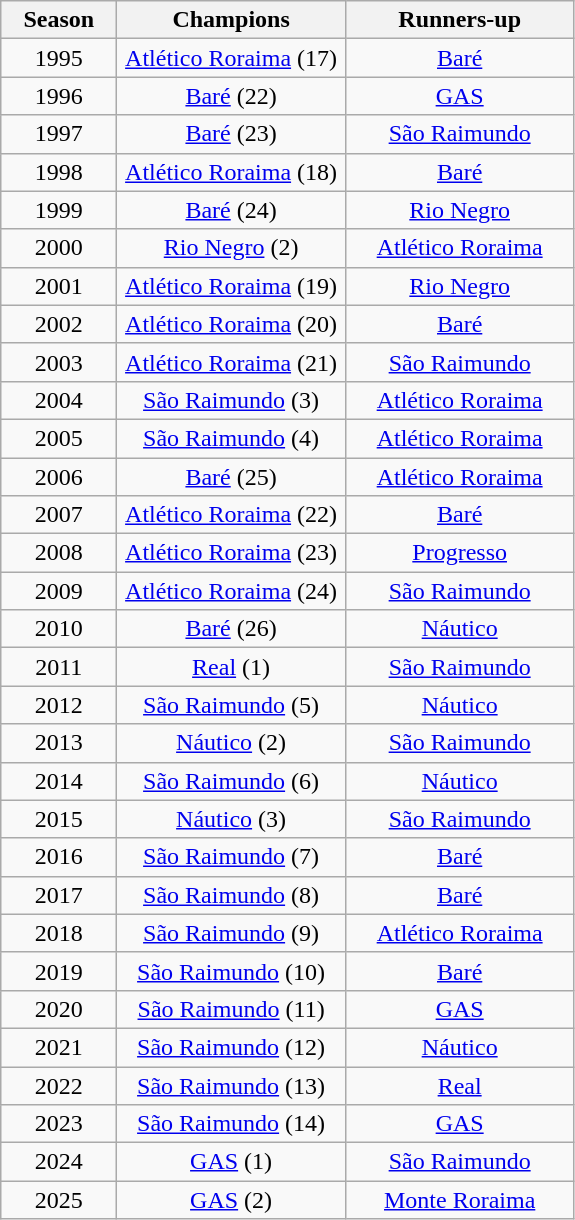<table class="wikitable" style="text-align:center; margin-left:1em;">
<tr>
<th style="width:70px">Season</th>
<th style="width:145px">Champions</th>
<th style="width:145px">Runners-up</th>
</tr>
<tr>
<td>1995</td>
<td><a href='#'>Atlético Roraima</a> (17)</td>
<td><a href='#'>Baré</a></td>
</tr>
<tr>
<td>1996</td>
<td><a href='#'>Baré</a> (22)</td>
<td><a href='#'>GAS</a></td>
</tr>
<tr>
<td>1997</td>
<td><a href='#'>Baré</a> (23)</td>
<td><a href='#'>São Raimundo</a></td>
</tr>
<tr>
<td>1998</td>
<td><a href='#'>Atlético Roraima</a> (18)</td>
<td><a href='#'>Baré</a></td>
</tr>
<tr>
<td>1999</td>
<td><a href='#'>Baré</a> (24)</td>
<td><a href='#'>Rio Negro</a></td>
</tr>
<tr>
<td>2000</td>
<td><a href='#'>Rio Negro</a> (2)</td>
<td><a href='#'>Atlético Roraima</a></td>
</tr>
<tr>
<td>2001</td>
<td><a href='#'>Atlético Roraima</a> (19)</td>
<td><a href='#'>Rio Negro</a></td>
</tr>
<tr>
<td>2002</td>
<td><a href='#'>Atlético Roraima</a> (20)</td>
<td><a href='#'>Baré</a></td>
</tr>
<tr>
<td>2003</td>
<td><a href='#'>Atlético Roraima</a> (21)</td>
<td><a href='#'>São Raimundo</a></td>
</tr>
<tr>
<td>2004</td>
<td><a href='#'>São Raimundo</a> (3)</td>
<td><a href='#'>Atlético Roraima</a></td>
</tr>
<tr>
<td>2005</td>
<td><a href='#'>São Raimundo</a> (4)</td>
<td><a href='#'>Atlético Roraima</a></td>
</tr>
<tr>
<td>2006</td>
<td><a href='#'>Baré</a> (25)</td>
<td><a href='#'>Atlético Roraima</a></td>
</tr>
<tr>
<td>2007</td>
<td><a href='#'>Atlético Roraima</a> (22)</td>
<td><a href='#'>Baré</a></td>
</tr>
<tr>
<td>2008</td>
<td><a href='#'>Atlético Roraima</a> (23)</td>
<td><a href='#'>Progresso</a></td>
</tr>
<tr>
<td>2009</td>
<td><a href='#'>Atlético Roraima</a> (24)</td>
<td><a href='#'>São Raimundo</a></td>
</tr>
<tr>
<td>2010</td>
<td><a href='#'>Baré</a> (26)</td>
<td><a href='#'>Náutico</a></td>
</tr>
<tr>
<td>2011</td>
<td><a href='#'>Real</a> (1)</td>
<td><a href='#'>São Raimundo</a></td>
</tr>
<tr>
<td>2012</td>
<td><a href='#'>São Raimundo</a> (5)</td>
<td><a href='#'>Náutico</a></td>
</tr>
<tr>
<td>2013</td>
<td><a href='#'>Náutico</a> (2)</td>
<td><a href='#'>São Raimundo</a></td>
</tr>
<tr>
<td>2014</td>
<td><a href='#'>São Raimundo</a> (6)</td>
<td><a href='#'>Náutico</a></td>
</tr>
<tr>
<td>2015</td>
<td><a href='#'>Náutico</a> (3)</td>
<td><a href='#'>São Raimundo</a></td>
</tr>
<tr>
<td>2016</td>
<td><a href='#'>São Raimundo</a> (7)</td>
<td><a href='#'>Baré</a></td>
</tr>
<tr>
<td>2017</td>
<td><a href='#'>São Raimundo</a> (8)</td>
<td><a href='#'>Baré</a></td>
</tr>
<tr>
<td>2018</td>
<td><a href='#'>São Raimundo</a> (9)</td>
<td><a href='#'>Atlético Roraima</a></td>
</tr>
<tr>
<td>2019</td>
<td><a href='#'>São Raimundo</a> (10)</td>
<td><a href='#'>Baré</a></td>
</tr>
<tr>
<td>2020</td>
<td><a href='#'>São Raimundo</a> (11)</td>
<td><a href='#'>GAS</a></td>
</tr>
<tr>
<td>2021</td>
<td><a href='#'>São Raimundo</a> (12)</td>
<td><a href='#'>Náutico</a></td>
</tr>
<tr>
<td>2022</td>
<td><a href='#'>São Raimundo</a> (13)</td>
<td><a href='#'>Real</a></td>
</tr>
<tr>
<td>2023</td>
<td><a href='#'>São Raimundo</a> (14)</td>
<td><a href='#'>GAS</a></td>
</tr>
<tr>
<td>2024</td>
<td><a href='#'>GAS</a> (1)</td>
<td><a href='#'>São Raimundo</a></td>
</tr>
<tr>
<td>2025</td>
<td><a href='#'>GAS</a> (2)</td>
<td><a href='#'>Monte Roraima</a></td>
</tr>
</table>
